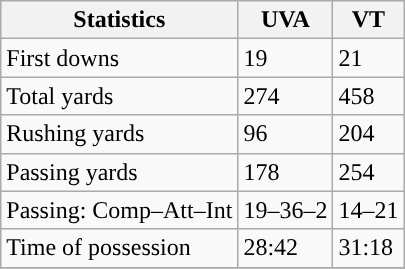<table class="wikitable" style="float: left;">
<tr>
<th>Statistics</th>
<th>UVA</th>
<th>VT</th>
</tr>
<tr>
<td>First downs</td>
<td>19</td>
<td>21</td>
</tr>
<tr>
<td>Total yards</td>
<td>274</td>
<td>458</td>
</tr>
<tr>
<td>Rushing yards</td>
<td>96</td>
<td>204</td>
</tr>
<tr>
<td>Passing yards</td>
<td>178</td>
<td>254</td>
</tr>
<tr>
<td>Passing: Comp–Att–Int</td>
<td>19–36–2</td>
<td>14–21</td>
</tr>
<tr>
<td>Time of possession</td>
<td>28:42</td>
<td>31:18</td>
</tr>
<tr>
</tr>
</table>
